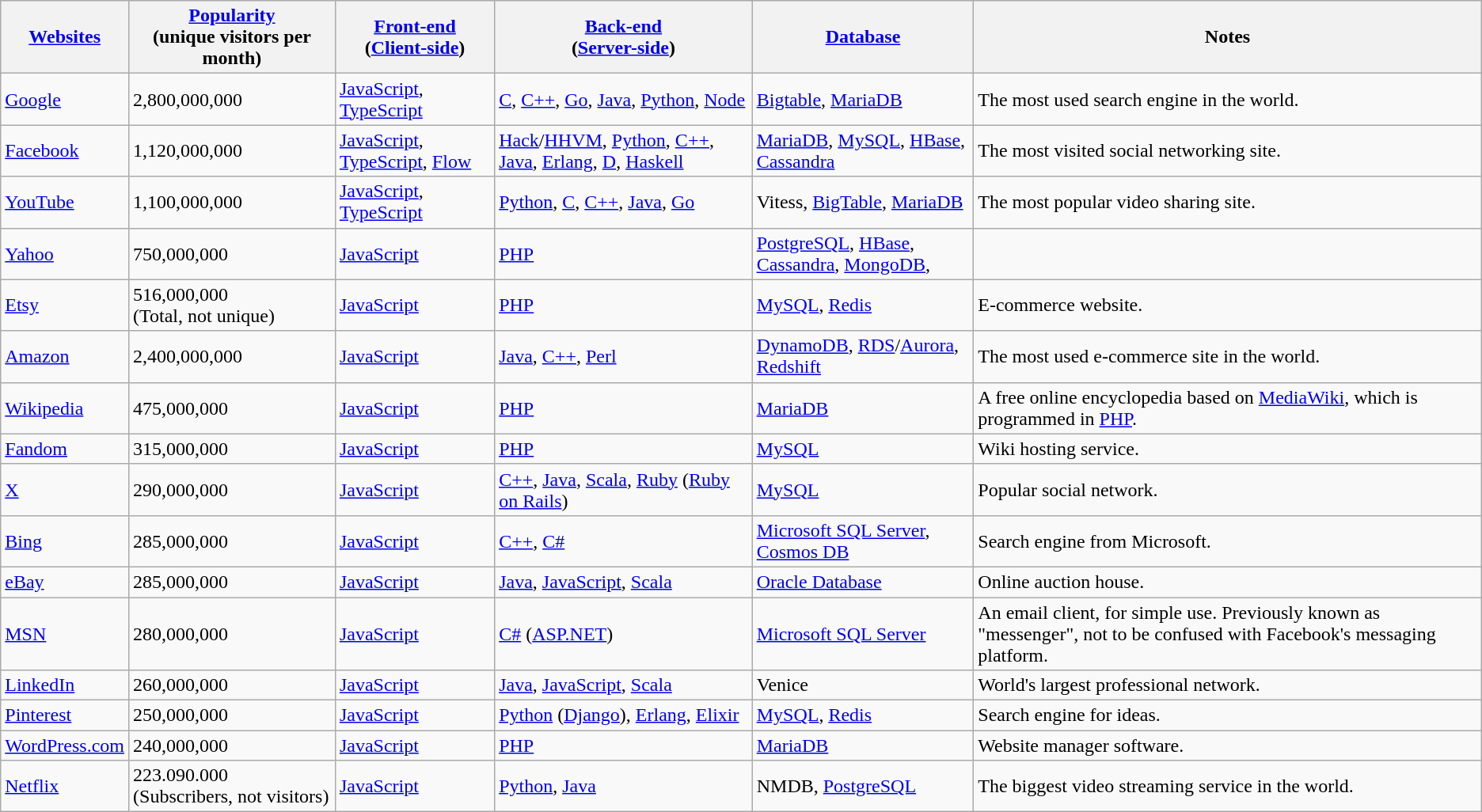<table class="wikitable sortable sort-under col2right">
<tr ffffff>
<th scope="col"><a href='#'>Websites</a></th>
<th scope="col"><a href='#'>Popularity</a><br>(unique visitors per month)</th>
<th scope="col"><a href='#'>Front-end</a><br>(<a href='#'>Client-side</a>)</th>
<th scope="col"><a href='#'>Back-end</a><br>(<a href='#'>Server-side</a>)</th>
<th scope="col"><a href='#'>Database</a></th>
<th scope="col" class="unsortable sort-under">Notes</th>
</tr>
<tr>
<td><a href='#'>Google</a></td>
<td>2,800,000,000</td>
<td><a href='#'>JavaScript</a>, <a href='#'>TypeScript</a></td>
<td><a href='#'>C</a>, <a href='#'>C++</a>, <a href='#'>Go</a>, <a href='#'>Java</a>, <a href='#'>Python</a>, <a href='#'>Node</a></td>
<td><a href='#'>Bigtable</a>, <a href='#'>MariaDB</a></td>
<td>The most used search engine in the world.</td>
</tr>
<tr>
<td><a href='#'>Facebook</a></td>
<td>1,120,000,000</td>
<td><a href='#'>JavaScript</a>, <a href='#'>TypeScript</a>, <a href='#'>Flow</a></td>
<td><a href='#'>Hack</a>/<a href='#'>HHVM</a>, <a href='#'>Python</a>, <a href='#'>C++</a>, <a href='#'>Java</a>, <a href='#'>Erlang</a>, <a href='#'>D</a>, <a href='#'>Haskell</a></td>
<td><a href='#'>MariaDB</a>, <a href='#'>MySQL</a>, <a href='#'>HBase</a>, <a href='#'>Cassandra</a></td>
<td>The most visited social networking site.</td>
</tr>
<tr>
<td><a href='#'>YouTube</a></td>
<td>1,100,000,000</td>
<td><a href='#'>JavaScript</a>, <a href='#'>TypeScript</a></td>
<td><a href='#'>Python</a>, <a href='#'>C</a>, <a href='#'>C++</a>, <a href='#'>Java</a>, <a href='#'>Go</a></td>
<td>Vitess, <a href='#'>BigTable</a>, <a href='#'>MariaDB</a></td>
<td>The most popular video sharing site.</td>
</tr>
<tr>
<td><a href='#'>Yahoo</a></td>
<td>750,000,000</td>
<td><a href='#'>JavaScript</a></td>
<td><a href='#'>PHP</a></td>
<td><a href='#'>PostgreSQL</a>, <a href='#'>HBase</a>, <a href='#'>Cassandra</a>, <a href='#'>MongoDB</a>,</td>
<td></td>
</tr>
<tr>
<td><a href='#'>Etsy</a></td>
<td>516,000,000<br>(Total, not unique)</td>
<td><a href='#'>JavaScript</a></td>
<td><a href='#'>PHP</a></td>
<td><a href='#'>MySQL</a>, <a href='#'>Redis</a></td>
<td>E-commerce website.</td>
</tr>
<tr>
<td><a href='#'>Amazon</a></td>
<td>2,400,000,000</td>
<td><a href='#'>JavaScript</a></td>
<td><a href='#'>Java</a>, <a href='#'>C++</a>, <a href='#'>Perl</a></td>
<td><a href='#'>DynamoDB</a>, <a href='#'>RDS</a>/<a href='#'>Aurora</a>, <a href='#'>Redshift</a></td>
<td>The most used e-commerce site in the world.</td>
</tr>
<tr>
<td><a href='#'>Wikipedia</a></td>
<td>475,000,000</td>
<td><a href='#'>JavaScript</a></td>
<td><a href='#'>PHP</a></td>
<td><a href='#'>MariaDB</a></td>
<td>A free online encyclopedia based on <a href='#'>MediaWiki</a>, which is programmed in <a href='#'>PHP</a>.</td>
</tr>
<tr>
<td><a href='#'>Fandom</a></td>
<td>315,000,000</td>
<td><a href='#'>JavaScript</a></td>
<td><a href='#'>PHP</a></td>
<td><a href='#'>MySQL</a></td>
<td>Wiki hosting service.</td>
</tr>
<tr>
<td><a href='#'>X</a></td>
<td>290,000,000</td>
<td><a href='#'>JavaScript</a></td>
<td><a href='#'>C++</a>, <a href='#'>Java</a>, <a href='#'>Scala</a>, <a href='#'>Ruby</a> (<a href='#'>Ruby on Rails</a>)</td>
<td><a href='#'>MySQL</a></td>
<td>Popular social network.</td>
</tr>
<tr>
<td><a href='#'>Bing</a></td>
<td>285,000,000</td>
<td><a href='#'>JavaScript</a></td>
<td><a href='#'>C++</a>, <a href='#'>C#</a></td>
<td><a href='#'>Microsoft SQL Server</a>, <a href='#'>Cosmos DB</a></td>
<td>Search engine from Microsoft.</td>
</tr>
<tr>
<td><a href='#'>eBay</a></td>
<td>285,000,000</td>
<td><a href='#'>JavaScript</a></td>
<td><a href='#'>Java</a>, <a href='#'>JavaScript</a>, <a href='#'>Scala</a></td>
<td><a href='#'>Oracle Database</a></td>
<td>Online auction house.</td>
</tr>
<tr>
<td><a href='#'>MSN</a></td>
<td>280,000,000</td>
<td><a href='#'>JavaScript</a></td>
<td><a href='#'>C#</a> (<a href='#'>ASP.NET</a>)</td>
<td><a href='#'>Microsoft SQL Server</a></td>
<td>An email client, for simple use. Previously known as "messenger", not to be confused with Facebook's messaging platform.</td>
</tr>
<tr>
<td><a href='#'>LinkedIn</a></td>
<td>260,000,000</td>
<td><a href='#'>JavaScript</a></td>
<td><a href='#'>Java</a>, <a href='#'>JavaScript</a>, <a href='#'>Scala</a></td>
<td>Venice</td>
<td>World's largest professional network.</td>
</tr>
<tr>
<td><a href='#'>Pinterest</a></td>
<td>250,000,000</td>
<td><a href='#'>JavaScript</a></td>
<td><a href='#'>Python</a> (<a href='#'>Django</a>), <a href='#'>Erlang</a>, <a href='#'>Elixir</a></td>
<td><a href='#'>MySQL</a>, <a href='#'>Redis</a></td>
<td>Search engine for ideas.</td>
</tr>
<tr>
<td><a href='#'>WordPress.com</a></td>
<td>240,000,000 </td>
<td><a href='#'>JavaScript</a></td>
<td><a href='#'>PHP</a></td>
<td><a href='#'>MariaDB</a></td>
<td>Website manager software.</td>
</tr>
<tr>
<td><a href='#'>Netflix</a></td>
<td>223.090.000 (Subscribers, not visitors)</td>
<td><a href='#'>JavaScript</a></td>
<td><a href='#'>Python</a>, <a href='#'>Java</a></td>
<td>NMDB, <a href='#'>PostgreSQL</a></td>
<td>The biggest video streaming service in the world.</td>
</tr>
</table>
